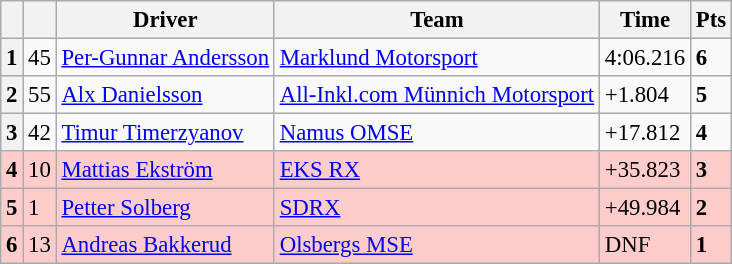<table class=wikitable style="font-size:95%">
<tr>
<th></th>
<th></th>
<th>Driver</th>
<th>Team</th>
<th>Time</th>
<th>Pts</th>
</tr>
<tr>
<th>1</th>
<td>45</td>
<td> <a href='#'>Per-Gunnar Andersson</a></td>
<td><a href='#'>Marklund Motorsport</a></td>
<td>4:06.216</td>
<td><strong>6</strong></td>
</tr>
<tr>
<th>2</th>
<td>55</td>
<td> <a href='#'>Alx Danielsson</a></td>
<td><a href='#'>All-Inkl.com Münnich Motorsport</a></td>
<td>+1.804</td>
<td><strong>5</strong></td>
</tr>
<tr>
<th>3</th>
<td>42</td>
<td> <a href='#'>Timur Timerzyanov</a></td>
<td><a href='#'>Namus OMSE</a></td>
<td>+17.812</td>
<td><strong>4</strong></td>
</tr>
<tr>
<th style="background:#ffcccc;">4</th>
<td style="background:#ffcccc;">10</td>
<td style="background:#ffcccc;"> <a href='#'>Mattias Ekström</a></td>
<td style="background:#ffcccc;"><a href='#'>EKS RX</a></td>
<td style="background:#ffcccc;">+35.823</td>
<td style="background:#ffcccc;"><strong>3</strong></td>
</tr>
<tr>
<th style="background:#ffcccc;">5</th>
<td style="background:#ffcccc;">1</td>
<td style="background:#ffcccc;"> <a href='#'>Petter Solberg</a></td>
<td style="background:#ffcccc;"><a href='#'>SDRX</a></td>
<td style="background:#ffcccc;">+49.984</td>
<td style="background:#ffcccc;"><strong>2</strong></td>
</tr>
<tr>
<th style="background:#ffcccc;">6</th>
<td style="background:#ffcccc;">13</td>
<td style="background:#ffcccc;"> <a href='#'>Andreas Bakkerud</a></td>
<td style="background:#ffcccc;"><a href='#'>Olsbergs MSE</a></td>
<td style="background:#ffcccc;">DNF</td>
<td style="background:#ffcccc;"><strong>1</strong></td>
</tr>
</table>
